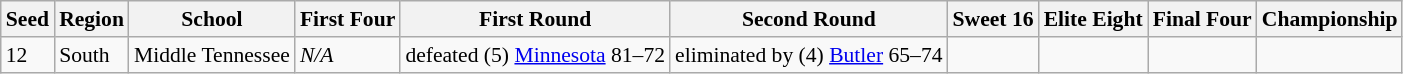<table class="sortable wikitable" style="white-space:nowrap; font-size:90%;">
<tr>
<th>Seed</th>
<th>Region</th>
<th>School</th>
<th>First Four</th>
<th>First Round</th>
<th>Second Round</th>
<th>Sweet 16</th>
<th>Elite Eight</th>
<th>Final Four</th>
<th>Championship</th>
</tr>
<tr>
<td>12</td>
<td>South</td>
<td>Middle Tennessee</td>
<td><em>N/A</em></td>
<td>defeated (5) <a href='#'>Minnesota</a> 81–72</td>
<td>eliminated by (4) <a href='#'>Butler</a> 65–74</td>
<td></td>
<td></td>
<td></td>
<td></td>
</tr>
</table>
